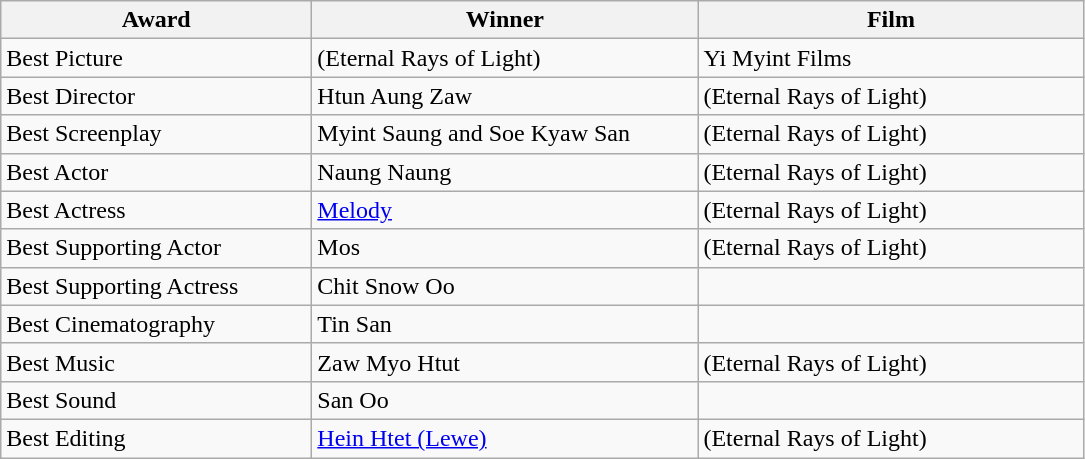<table class="wikitable">
<tr>
<th width="200"><strong>Award</strong></th>
<th width="250"><strong>Winner</strong></th>
<th width="250"><strong>Film</strong></th>
</tr>
<tr>
<td>Best Picture</td>
<td> (Eternal Rays of Light)</td>
<td>Yi Myint Films</td>
</tr>
<tr>
<td>Best Director</td>
<td>Htun Aung Zaw</td>
<td> (Eternal Rays of Light)</td>
</tr>
<tr>
<td>Best Screenplay</td>
<td>Myint Saung and Soe Kyaw San</td>
<td> (Eternal Rays of Light)</td>
</tr>
<tr>
<td>Best Actor</td>
<td>Naung Naung</td>
<td> (Eternal Rays of Light)</td>
</tr>
<tr>
<td>Best Actress</td>
<td><a href='#'>Melody</a></td>
<td> (Eternal Rays of Light)</td>
</tr>
<tr>
<td>Best Supporting Actor</td>
<td>Mos</td>
<td> (Eternal Rays of Light)</td>
</tr>
<tr>
<td>Best Supporting Actress</td>
<td>Chit Snow Oo</td>
<td></td>
</tr>
<tr>
<td>Best Cinematography</td>
<td>Tin San</td>
<td></td>
</tr>
<tr>
<td>Best Music</td>
<td>Zaw Myo Htut</td>
<td> (Eternal Rays of Light)</td>
</tr>
<tr>
<td>Best Sound</td>
<td>San Oo</td>
<td></td>
</tr>
<tr>
<td>Best Editing</td>
<td><a href='#'>Hein Htet (Lewe)</a></td>
<td> (Eternal Rays of Light)</td>
</tr>
</table>
